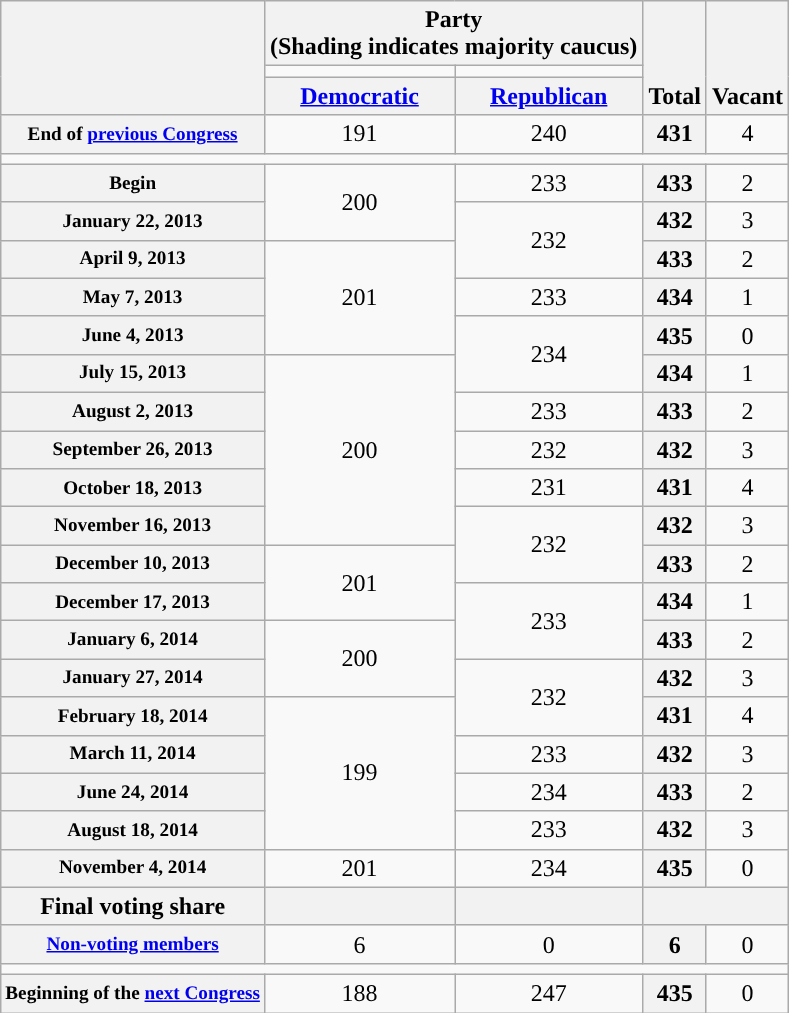<table class=wikitable style="text-align:center">
<tr style="vertical-align:bottom;">
<th rowspan=3></th>
<th colspan=2>Party <div>(Shading indicates majority caucus)</div></th>
<th rowspan=3>Total</th>
<th rowspan=3>Vacant</th>
</tr>
<tr style="height:5px">
<td style="background-color:"></td>
<td style="background-color:"></td>
</tr>
<tr>
<th><a href='#'>Democratic</a></th>
<th><a href='#'>Republican</a></th>
</tr>
<tr>
<th style="font-size:80%">End of <a href='#'>previous Congress</a></th>
<td>191</td>
<td>240</td>
<th>431</th>
<td>4</td>
</tr>
<tr>
<td colspan=6></td>
</tr>
<tr>
<th style="font-size:80%">Begin</th>
<td rowspan=2>200</td>
<td>233</td>
<th>433</th>
<td>2</td>
</tr>
<tr>
<th style="font-size:80%">January 22, 2013</th>
<td rowspan=2 >232</td>
<th>432</th>
<td>3</td>
</tr>
<tr>
<th style="font-size:80%">April 9, 2013</th>
<td rowspan=3>201</td>
<th>433</th>
<td>2</td>
</tr>
<tr>
<th style="font-size:80%">May 7, 2013</th>
<td>233</td>
<th>434</th>
<td>1</td>
</tr>
<tr>
<th style="font-size:80%">June 4, 2013</th>
<td rowspan=2 >234</td>
<th>435</th>
<td>0</td>
</tr>
<tr>
<th style="font-size:80%">July 15, 2013</th>
<td rowspan=5>200</td>
<th>434</th>
<td>1</td>
</tr>
<tr>
<th style="font-size:80%">August 2, 2013</th>
<td>233</td>
<th>433</th>
<td>2</td>
</tr>
<tr>
<th style="font-size:80%">September 26, 2013</th>
<td>232</td>
<th>432</th>
<td>3</td>
</tr>
<tr>
<th style="font-size:80%">October 18, 2013</th>
<td>231</td>
<th>431</th>
<td>4</td>
</tr>
<tr>
<th style="font-size:80%">November 16, 2013</th>
<td rowspan=2 >232</td>
<th>432</th>
<td>3</td>
</tr>
<tr>
<th style="font-size:80%">December 10, 2013</th>
<td rowspan=2>201</td>
<th>433</th>
<td>2</td>
</tr>
<tr>
<th style="font-size:80%">December 17, 2013</th>
<td rowspan=2 >233</td>
<th>434</th>
<td>1</td>
</tr>
<tr>
<th style="font-size:80%">January 6, 2014</th>
<td rowspan=2>200</td>
<th>433</th>
<td>2</td>
</tr>
<tr>
<th style="font-size:80%">January 27, 2014</th>
<td rowspan=2 >232</td>
<th>432</th>
<td>3</td>
</tr>
<tr>
<th style="font-size:80%">February 18, 2014</th>
<td rowspan=4>199</td>
<th>431</th>
<td>4</td>
</tr>
<tr>
<th style="font-size:80%">March 11, 2014</th>
<td rowspan=1 >233</td>
<th>432</th>
<td>3</td>
</tr>
<tr>
<th style="font-size:80%">June 24, 2014</th>
<td rowspan=1 >234</td>
<th>433</th>
<td>2</td>
</tr>
<tr>
<th style="font-size:80%">August 18, 2014</th>
<td rowspan=1 >233</td>
<th>432</th>
<td>3</td>
</tr>
<tr>
<th style="font-size:80%">November 4, 2014</th>
<td rowspan=1>201</td>
<td>234</td>
<th>435</th>
<td>0</td>
</tr>
<tr>
<th>Final voting share</th>
<th></th>
<th></th>
<th colspan=2></th>
</tr>
<tr>
<th style=font-size:80%><a href='#'>Non-voting members</a></th>
<td>6</td>
<td>0</td>
<th>6</th>
<td>0</td>
</tr>
<tr>
<td colspan=6></td>
</tr>
<tr>
<th style="white-space:nowrap; font-size:80%;">Beginning of the <a href='#'>next Congress</a></th>
<td>188</td>
<td>247</td>
<th>435</th>
<td>0</td>
</tr>
</table>
